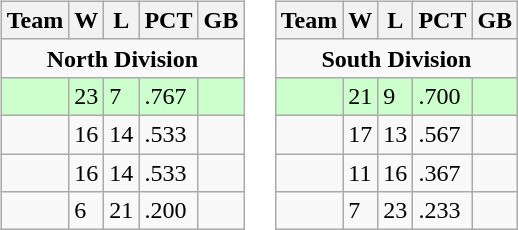<table>
<tr>
<td><br><table class=wikitable>
<tr>
<th>Team</th>
<th>W</th>
<th>L</th>
<th>PCT</th>
<th>GB</th>
</tr>
<tr>
<td colspan="6" align="center"><strong>North Division</strong></td>
</tr>
<tr bgcolor="#ccffcc">
<td></td>
<td>23</td>
<td>7</td>
<td>.767</td>
<td></td>
</tr>
<tr>
<td></td>
<td>16</td>
<td>14</td>
<td>.533</td>
<td></td>
</tr>
<tr>
<td></td>
<td>16</td>
<td>14</td>
<td>.533</td>
<td></td>
</tr>
<tr>
<td></td>
<td>6</td>
<td>21</td>
<td>.200</td>
<td></td>
</tr>
</table>
</td>
<td><br><table class=wikitable>
<tr>
<th>Team</th>
<th>W</th>
<th>L</th>
<th>PCT</th>
<th>GB</th>
</tr>
<tr>
<td colspan="6" align="center"><strong>South Division</strong></td>
</tr>
<tr bgcolor="#ccffcc">
<td></td>
<td>21</td>
<td>9</td>
<td>.700</td>
<td></td>
</tr>
<tr>
<td></td>
<td>17</td>
<td>13</td>
<td>.567</td>
<td></td>
</tr>
<tr>
<td></td>
<td>11</td>
<td>16</td>
<td>.367</td>
<td></td>
</tr>
<tr>
<td></td>
<td>7</td>
<td>23</td>
<td>.233</td>
<td></td>
</tr>
</table>
</td>
</tr>
</table>
